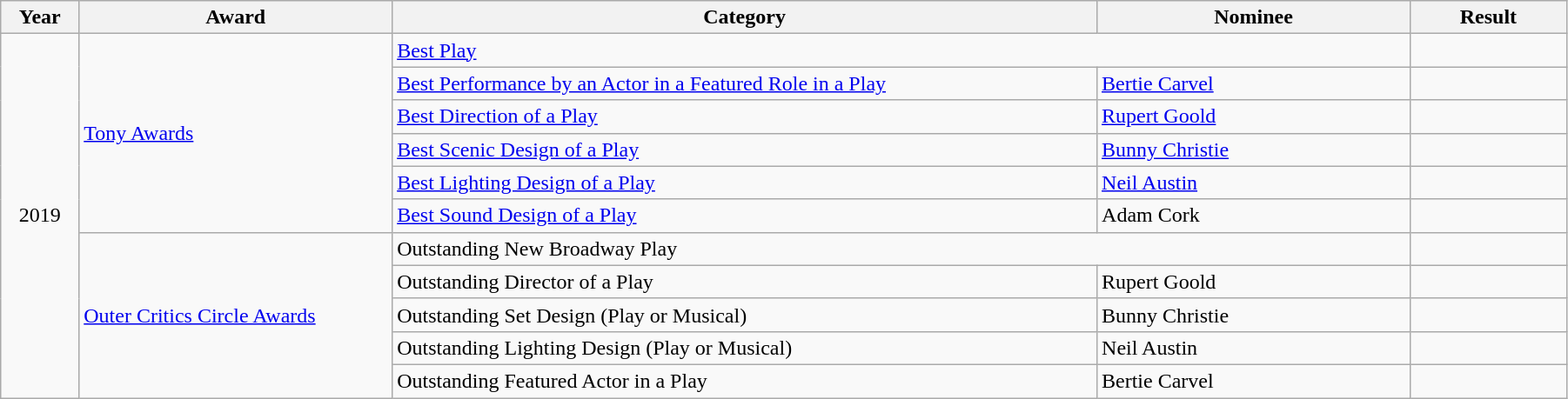<table class="wikitable" width="95%">
<tr>
<th width="5%">Year</th>
<th width="20%">Award</th>
<th width="45%">Category</th>
<th width="20%">Nominee</th>
<th width="10%">Result</th>
</tr>
<tr>
<td rowspan="11" style="text-align: center;">2019</td>
<td rowspan="6"><a href='#'>Tony Awards</a></td>
<td colspan="2"><a href='#'>Best Play</a></td>
<td></td>
</tr>
<tr>
<td><a href='#'>Best Performance by an Actor in a Featured Role in a Play</a></td>
<td><a href='#'>Bertie Carvel</a></td>
<td></td>
</tr>
<tr>
<td><a href='#'>Best Direction of a Play</a></td>
<td><a href='#'>Rupert Goold</a></td>
<td></td>
</tr>
<tr>
<td><a href='#'>Best Scenic Design of a Play</a></td>
<td><a href='#'>Bunny Christie</a></td>
<td></td>
</tr>
<tr>
<td><a href='#'>Best Lighting Design of a Play</a></td>
<td><a href='#'>Neil Austin</a></td>
<td></td>
</tr>
<tr>
<td><a href='#'>Best Sound Design of a Play</a></td>
<td>Adam Cork</td>
<td></td>
</tr>
<tr>
<td rowspan="5"><a href='#'>Outer Critics Circle Awards</a></td>
<td colspan="2">Outstanding New Broadway Play</td>
<td></td>
</tr>
<tr>
<td>Outstanding Director of a Play</td>
<td>Rupert Goold</td>
<td></td>
</tr>
<tr>
<td>Outstanding Set Design (Play or Musical)</td>
<td>Bunny Christie</td>
<td></td>
</tr>
<tr>
<td>Outstanding Lighting Design (Play or Musical)</td>
<td>Neil Austin</td>
<td></td>
</tr>
<tr>
<td>Outstanding Featured Actor in a Play</td>
<td>Bertie Carvel</td>
<td></td>
</tr>
</table>
